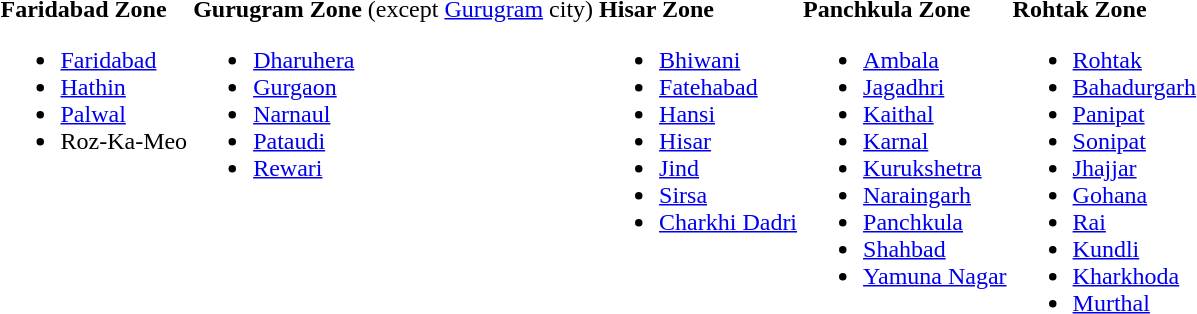<table>
<tr>
<td valign="top"><br><strong>Faridabad Zone</strong><ul><li><a href='#'>Faridabad</a></li><li><a href='#'>Hathin</a></li><li><a href='#'>Palwal</a></li><li>Roz-Ka-Meo</li></ul></td>
<td valign="top"><br><strong>Gurugram Zone</strong> (except <a href='#'>Gurugram</a> city)<ul><li><a href='#'>Dharuhera</a></li><li><a href='#'>Gurgaon</a></li><li><a href='#'>Narnaul</a></li><li><a href='#'>Pataudi</a></li><li><a href='#'>Rewari</a></li></ul></td>
<td valign="top"><br><strong>Hisar Zone</strong><ul><li><a href='#'>Bhiwani</a></li><li><a href='#'>Fatehabad</a></li><li><a href='#'>Hansi</a></li><li><a href='#'>Hisar</a></li><li><a href='#'>Jind</a></li><li><a href='#'>Sirsa</a></li><li><a href='#'>Charkhi Dadri</a></li></ul></td>
<td valign="top"><br><strong>Panchkula Zone</strong><ul><li><a href='#'>Ambala</a></li><li><a href='#'>Jagadhri</a></li><li><a href='#'>Kaithal</a></li><li><a href='#'>Karnal</a></li><li><a href='#'>Kurukshetra</a></li><li><a href='#'>Naraingarh</a></li><li><a href='#'>Panchkula</a></li><li><a href='#'>Shahbad</a></li><li><a href='#'>Yamuna Nagar</a></li></ul></td>
<td valign="top"><br><strong>Rohtak Zone</strong><ul><li><a href='#'>Rohtak</a></li><li><a href='#'>Bahadurgarh</a></li><li><a href='#'>Panipat</a></li><li><a href='#'>Sonipat</a></li><li><a href='#'>Jhajjar</a></li><li><a href='#'>Gohana</a></li><li><a href='#'>Rai</a></li><li><a href='#'>Kundli</a></li><li><a href='#'>Kharkhoda</a></li><li><a href='#'>Murthal</a></li></ul></td>
</tr>
</table>
